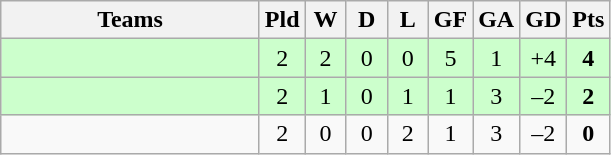<table class="wikitable" style="text-align: center;">
<tr>
<th width=165>Teams</th>
<th width=20>Pld</th>
<th width=20>W</th>
<th width=20>D</th>
<th width=20>L</th>
<th width=20>GF</th>
<th width=20>GA</th>
<th width=20>GD</th>
<th width=20>Pts</th>
</tr>
<tr align=center style="background:#ccffcc;">
<td style="text-align:left;"></td>
<td>2</td>
<td>2</td>
<td>0</td>
<td>0</td>
<td>5</td>
<td>1</td>
<td>+4</td>
<td><strong>4</strong></td>
</tr>
<tr align=center style="background:#ccffcc;">
<td style="text-align:left;"></td>
<td>2</td>
<td>1</td>
<td>0</td>
<td>1</td>
<td>1</td>
<td>3</td>
<td>–2</td>
<td><strong>2</strong></td>
</tr>
<tr align=center>
<td style="text-align:left;"></td>
<td>2</td>
<td>0</td>
<td>0</td>
<td>2</td>
<td>1</td>
<td>3</td>
<td>–2</td>
<td><strong>0</strong></td>
</tr>
</table>
